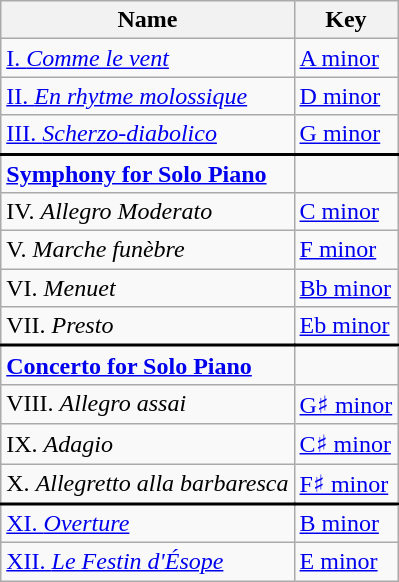<table class="wikitable">
<tr>
<th>Name</th>
<th>Key</th>
</tr>
<tr>
<td><a href='#'>I. <em>Comme le vent</em></a></td>
<td><a href='#'>A minor</a></td>
</tr>
<tr>
<td><a href='#'>II. <em>En rhytme molossique</em></a></td>
<td><a href='#'>D minor</a></td>
</tr>
<tr style="border-bottom: 2px double">
<td><a href='#'>III. <em>Scherzo-diabolico</em></a></td>
<td><a href='#'>G minor</a></td>
</tr>
<tr>
<td><strong><a href='#'>Symphony for Solo Piano</a></strong></td>
</tr>
<tr>
<td>IV. <em>Allegro Moderato</em></td>
<td><a href='#'>C minor</a></td>
</tr>
<tr>
<td>V. <em>Marche funèbre</em></td>
<td><a href='#'>F minor</a></td>
</tr>
<tr>
<td>VI. <em>Menuet</em></td>
<td><a href='#'>Bb minor</a></td>
</tr>
<tr style="border-bottom: 2px double">
<td>VII. <em>Presto</em></td>
<td><a href='#'>Eb minor</a></td>
</tr>
<tr>
<td><strong><a href='#'>Concerto for Solo Piano</a></strong></td>
</tr>
<tr>
<td>VIII. <em>Allegro assai</em></td>
<td><a href='#'>G♯ minor</a></td>
</tr>
<tr>
<td>IX. <em>Adagio</em></td>
<td><a href='#'>C♯ minor</a></td>
</tr>
<tr style="border-bottom: 2px double"|>
<td>X. <em>Allegretto alla barbaresca</em></td>
<td><a href='#'>F♯ minor</a></td>
</tr>
<tr>
<td><a href='#'>XI. <em>Overture</em></a></td>
<td><a href='#'>B minor</a></td>
</tr>
<tr>
<td><a href='#'>XII. <em>Le Festin d'Ésope</em></a></td>
<td><a href='#'>E minor</a></td>
</tr>
</table>
